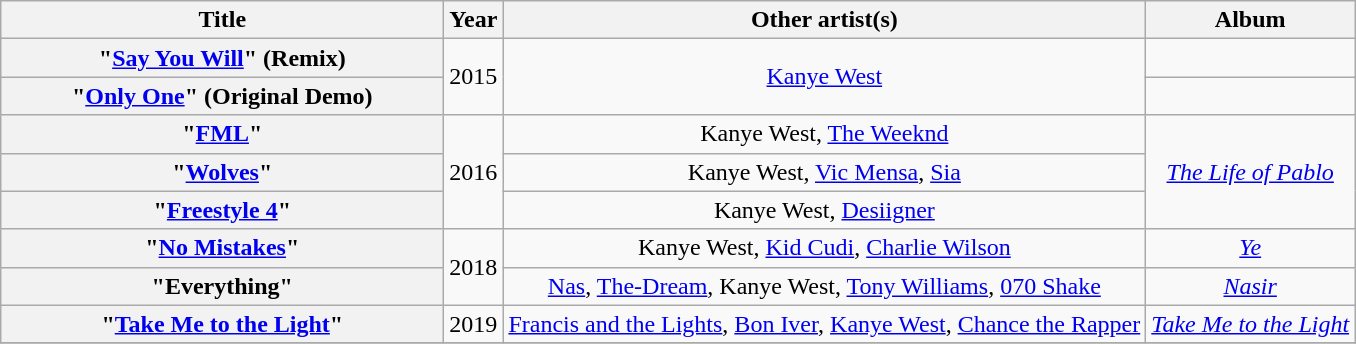<table class="wikitable plainrowheaders" style="text-align:center;">
<tr>
<th scope="col" style="width:18em;">Title</th>
<th scope="col">Year</th>
<th scope="col">Other artist(s)</th>
<th scope="col">Album</th>
</tr>
<tr>
<th scope="row">"<a href='#'>Say You Will</a>" (Remix)</th>
<td rowspan="2">2015</td>
<td rowspan="2"><a href='#'>Kanye West</a></td>
<td></td>
</tr>
<tr>
<th scope="row">"<a href='#'>Only One</a>" (Original Demo)</th>
<td></td>
</tr>
<tr>
<th scope="row">"<a href='#'>FML</a>"</th>
<td rowspan="3">2016</td>
<td>Kanye West, <a href='#'>The Weeknd</a></td>
<td rowspan="3"><em><a href='#'>The Life of Pablo</a></em></td>
</tr>
<tr>
<th scope="row">"<a href='#'>Wolves</a>"</th>
<td>Kanye West, <a href='#'>Vic Mensa</a>, <a href='#'>Sia</a></td>
</tr>
<tr>
<th scope="row">"<a href='#'>Freestyle 4</a>"</th>
<td>Kanye West, <a href='#'>Desiigner</a></td>
</tr>
<tr>
<th scope="row">"<a href='#'>No Mistakes</a>"</th>
<td rowspan="2">2018</td>
<td>Kanye West, <a href='#'>Kid Cudi</a>, <a href='#'>Charlie Wilson</a></td>
<td><em><a href='#'>Ye</a></em></td>
</tr>
<tr>
<th scope="row">"Everything"</th>
<td><a href='#'>Nas</a>, <a href='#'>The-Dream</a>, Kanye West, <a href='#'>Tony Williams</a>, <a href='#'>070 Shake</a></td>
<td><em><a href='#'>Nasir</a></em></td>
</tr>
<tr>
<th scope="row">"<a href='#'>Take Me to the Light</a>"</th>
<td rowspan="1">2019</td>
<td><a href='#'>Francis and the Lights</a>, <a href='#'>Bon Iver</a>, <a href='#'>Kanye West</a>, <a href='#'>Chance the Rapper</a></td>
<td><em><a href='#'>Take Me to the Light</a></em></td>
</tr>
<tr>
</tr>
</table>
